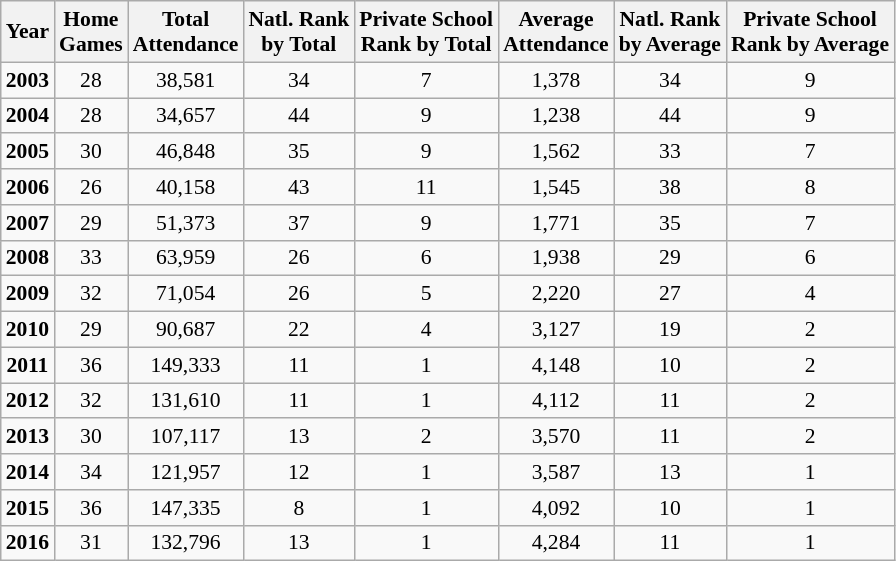<table class="wikitable" border="1" style="font-size:90%;">
<tr>
<th><strong>Year</strong></th>
<th>Home<br>Games</th>
<th>Total<br>Attendance</th>
<th>Natl. Rank<br>by Total</th>
<th>Private School<br>Rank by Total</th>
<th>Average<br>Attendance</th>
<th>Natl. Rank<br>by Average</th>
<th>Private School<br>Rank by Average</th>
</tr>
<tr align="center">
<td><strong>2003</strong></td>
<td>28</td>
<td>38,581</td>
<td>34</td>
<td>7</td>
<td>1,378</td>
<td>34</td>
<td>9</td>
</tr>
<tr align="center">
<td><strong>2004</strong></td>
<td>28</td>
<td>34,657</td>
<td>44</td>
<td>9</td>
<td>1,238</td>
<td>44</td>
<td>9</td>
</tr>
<tr align="center">
<td><strong>2005</strong></td>
<td>30</td>
<td>46,848</td>
<td>35</td>
<td>9</td>
<td>1,562</td>
<td>33</td>
<td>7</td>
</tr>
<tr align="center">
<td><strong>2006</strong></td>
<td>26</td>
<td>40,158</td>
<td>43</td>
<td>11</td>
<td>1,545</td>
<td>38</td>
<td>8</td>
</tr>
<tr align="center">
<td><strong>2007</strong></td>
<td>29</td>
<td>51,373</td>
<td>37</td>
<td>9</td>
<td>1,771</td>
<td>35</td>
<td>7</td>
</tr>
<tr align="center">
<td><strong>2008</strong></td>
<td>33</td>
<td>63,959</td>
<td>26</td>
<td>6</td>
<td>1,938</td>
<td>29</td>
<td>6</td>
</tr>
<tr align="center">
<td><strong>2009</strong></td>
<td>32</td>
<td>71,054</td>
<td>26</td>
<td>5</td>
<td>2,220</td>
<td>27</td>
<td>4</td>
</tr>
<tr align="center">
<td><strong>2010</strong></td>
<td>29</td>
<td>90,687</td>
<td>22</td>
<td>4</td>
<td>3,127</td>
<td>19</td>
<td>2</td>
</tr>
<tr align="center">
<td><strong>2011</strong></td>
<td>36</td>
<td>149,333</td>
<td>11</td>
<td>1</td>
<td>4,148</td>
<td>10</td>
<td>2</td>
</tr>
<tr align="center">
<td><strong>2012</strong></td>
<td>32</td>
<td>131,610</td>
<td>11</td>
<td>1</td>
<td>4,112</td>
<td>11</td>
<td>2</td>
</tr>
<tr align="center">
<td><strong>2013</strong></td>
<td>30</td>
<td>107,117</td>
<td>13</td>
<td>2</td>
<td>3,570</td>
<td>11</td>
<td>2</td>
</tr>
<tr align="center">
<td><strong>2014</strong></td>
<td>34</td>
<td>121,957</td>
<td>12</td>
<td>1</td>
<td>3,587</td>
<td>13</td>
<td>1</td>
</tr>
<tr align="center">
<td><strong>2015</strong></td>
<td>36</td>
<td>147,335</td>
<td>8</td>
<td>1</td>
<td>4,092</td>
<td>10</td>
<td>1</td>
</tr>
<tr align="center">
<td><strong>2016</strong></td>
<td>31</td>
<td>132,796</td>
<td>13</td>
<td>1</td>
<td>4,284</td>
<td>11</td>
<td>1</td>
</tr>
</table>
